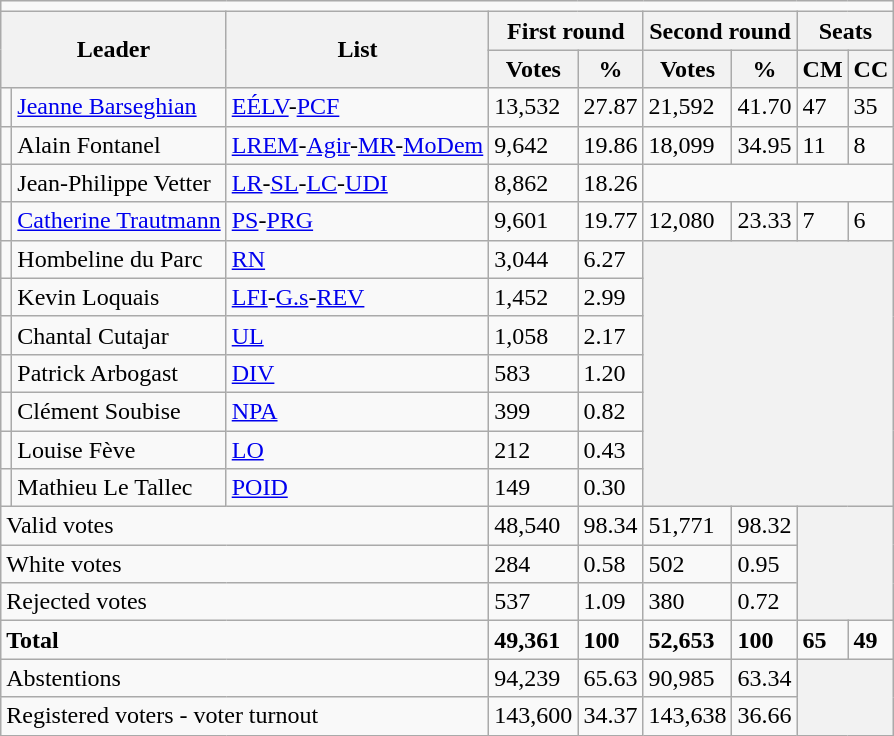<table class="wikitable">
<tr>
<td colspan="9"></td>
</tr>
<tr>
<th colspan="2" rowspan="2">Leader</th>
<th rowspan="2">List</th>
<th colspan="2">First round</th>
<th colspan="2">Second round</th>
<th colspan="2">Seats</th>
</tr>
<tr>
<th>Votes</th>
<th>%</th>
<th>Votes</th>
<th>%</th>
<th>CM</th>
<th>CC</th>
</tr>
<tr>
<td bgcolor=></td>
<td><a href='#'>Jeanne Barseghian</a></td>
<td><a href='#'>EÉLV</a>-<a href='#'>PCF</a></td>
<td>13,532</td>
<td>27.87</td>
<td>21,592</td>
<td>41.70</td>
<td>47</td>
<td>35</td>
</tr>
<tr>
<td bgcolor=></td>
<td>Alain Fontanel</td>
<td><a href='#'>LREM</a>-<a href='#'>Agir</a>-<a href='#'>MR</a>-<a href='#'>MoDem</a></td>
<td>9,642</td>
<td>19.86</td>
<td>18,099</td>
<td>34.95</td>
<td>11</td>
<td>8</td>
</tr>
<tr>
<td bgcolor=></td>
<td>Jean-Philippe Vetter</td>
<td><a href='#'>LR</a>-<a href='#'>SL</a>-<a href='#'>LC</a>-<a href='#'>UDI</a></td>
<td>8,862</td>
<td>18.26</td>
</tr>
<tr>
<td bgcolor=></td>
<td><a href='#'>Catherine Trautmann</a></td>
<td><a href='#'>PS</a>-<a href='#'>PRG</a></td>
<td>9,601</td>
<td>19.77</td>
<td>12,080</td>
<td>23.33</td>
<td>7</td>
<td>6</td>
</tr>
<tr>
<td bgcolor=></td>
<td>Hombeline du Parc</td>
<td><a href='#'>RN</a></td>
<td>3,044</td>
<td>6.27</td>
<th colspan="4" rowspan="7"></th>
</tr>
<tr>
<td bgcolor=></td>
<td>Kevin Loquais</td>
<td><a href='#'>LFI</a>-<a href='#'>G.s</a>-<a href='#'>REV</a></td>
<td>1,452</td>
<td>2.99</td>
</tr>
<tr>
<td bgcolor=></td>
<td>Chantal Cutajar</td>
<td><a href='#'>UL</a></td>
<td>1,058</td>
<td>2.17</td>
</tr>
<tr>
<td bgcolor=></td>
<td>Patrick Arbogast</td>
<td><a href='#'>DIV</a></td>
<td>583</td>
<td>1.20</td>
</tr>
<tr>
<td bgcolor=></td>
<td>Clément Soubise</td>
<td><a href='#'>NPA</a></td>
<td>399</td>
<td>0.82</td>
</tr>
<tr>
<td bgcolor=></td>
<td>Louise Fève</td>
<td><a href='#'>LO</a></td>
<td>212</td>
<td>0.43</td>
</tr>
<tr>
<td bgcolor=></td>
<td>Mathieu Le Tallec</td>
<td><a href='#'>POID</a></td>
<td>149</td>
<td>0.30</td>
</tr>
<tr>
<td colspan="3">Valid votes</td>
<td>48,540</td>
<td>98.34</td>
<td>51,771</td>
<td>98.32</td>
<th colspan="2" rowspan="3"></th>
</tr>
<tr>
<td colspan="3">White votes</td>
<td>284</td>
<td>0.58</td>
<td>502</td>
<td>0.95</td>
</tr>
<tr>
<td colspan="3">Rejected votes</td>
<td>537</td>
<td>1.09</td>
<td>380</td>
<td>0.72</td>
</tr>
<tr>
<td colspan="3"><strong>Total</strong></td>
<td><strong>49,361</strong></td>
<td><strong>100</strong></td>
<td><strong>52,653</strong></td>
<td><strong>100</strong></td>
<td><strong>65</strong></td>
<td><strong>49</strong></td>
</tr>
<tr>
<td colspan="3">Abstentions</td>
<td>94,239</td>
<td>65.63</td>
<td>90,985</td>
<td>63.34</td>
<th colspan="2" rowspan="2"></th>
</tr>
<tr>
<td colspan="3">Registered voters - voter turnout</td>
<td>143,600</td>
<td>34.37</td>
<td>143,638</td>
<td>36.66</td>
</tr>
</table>
